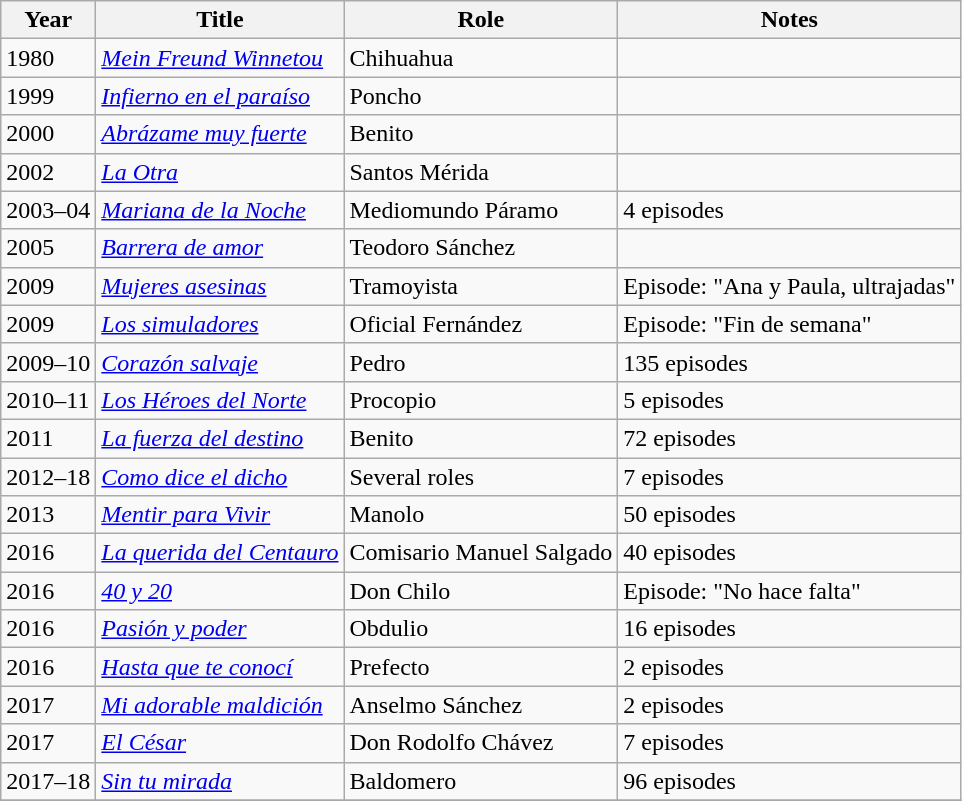<table class="wikitable sortable">
<tr>
<th>Year</th>
<th>Title</th>
<th>Role</th>
<th class="unsortable">Notes</th>
</tr>
<tr>
<td>1980</td>
<td><em><a href='#'>Mein Freund Winnetou</a></em></td>
<td>Chihuahua</td>
<td></td>
</tr>
<tr>
<td>1999</td>
<td><em><a href='#'>Infierno en el paraíso</a></em></td>
<td>Poncho</td>
<td></td>
</tr>
<tr>
<td>2000</td>
<td><em><a href='#'>Abrázame muy fuerte</a></em></td>
<td>Benito</td>
<td></td>
</tr>
<tr>
<td>2002</td>
<td><em><a href='#'>La Otra</a></em></td>
<td>Santos Mérida</td>
<td></td>
</tr>
<tr>
<td>2003–04</td>
<td><em><a href='#'>Mariana de la Noche</a></em></td>
<td>Mediomundo Páramo</td>
<td>4 episodes</td>
</tr>
<tr>
<td>2005</td>
<td><em><a href='#'>Barrera de amor</a></em></td>
<td>Teodoro Sánchez</td>
<td></td>
</tr>
<tr>
<td>2009</td>
<td><em><a href='#'>Mujeres asesinas</a></em></td>
<td>Tramoyista</td>
<td>Episode: "Ana y Paula, ultrajadas"</td>
</tr>
<tr>
<td>2009</td>
<td><em><a href='#'>Los simuladores</a></em></td>
<td>Oficial Fernández</td>
<td>Episode: "Fin de semana"</td>
</tr>
<tr>
<td>2009–10</td>
<td><em><a href='#'>Corazón salvaje</a></em></td>
<td>Pedro</td>
<td>135 episodes</td>
</tr>
<tr>
<td>2010–11</td>
<td><em><a href='#'>Los Héroes del Norte</a></em></td>
<td>Procopio</td>
<td>5 episodes</td>
</tr>
<tr>
<td>2011</td>
<td><em><a href='#'>La fuerza del destino</a></em></td>
<td>Benito</td>
<td>72 episodes</td>
</tr>
<tr>
<td>2012–18</td>
<td><em><a href='#'>Como dice el dicho</a></em></td>
<td>Several roles</td>
<td>7 episodes</td>
</tr>
<tr>
<td>2013</td>
<td><em><a href='#'>Mentir para Vivir</a></em></td>
<td>Manolo</td>
<td>50 episodes</td>
</tr>
<tr>
<td>2016</td>
<td><em><a href='#'>La querida del Centauro</a></em></td>
<td>Comisario Manuel Salgado</td>
<td>40 episodes</td>
</tr>
<tr>
<td>2016</td>
<td><em><a href='#'>40 y 20</a></em></td>
<td>Don Chilo</td>
<td>Episode: "No hace falta"</td>
</tr>
<tr>
<td>2016</td>
<td><em><a href='#'>Pasión y poder</a></em></td>
<td>Obdulio</td>
<td>16 episodes</td>
</tr>
<tr>
<td>2016</td>
<td><em><a href='#'>Hasta que te conocí</a></em></td>
<td>Prefecto</td>
<td>2 episodes</td>
</tr>
<tr>
<td>2017</td>
<td><em><a href='#'>Mi adorable maldición</a></em></td>
<td>Anselmo Sánchez</td>
<td>2 episodes</td>
</tr>
<tr>
<td>2017</td>
<td><em><a href='#'>El César</a></em></td>
<td>Don Rodolfo Chávez</td>
<td>7 episodes</td>
</tr>
<tr>
<td>2017–18</td>
<td><em><a href='#'>Sin tu mirada</a></em></td>
<td>Baldomero</td>
<td>96 episodes</td>
</tr>
<tr>
</tr>
</table>
